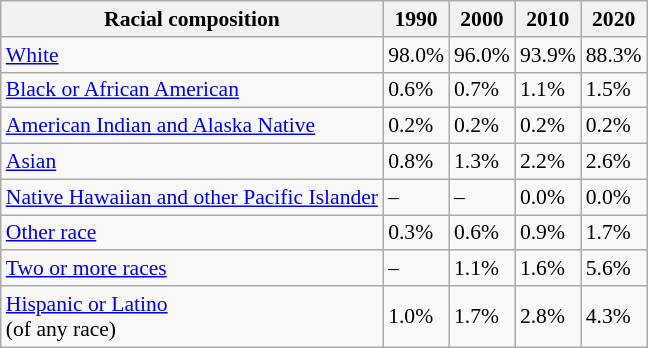<table class="wikitable sortable collapsible" style="font-size: 90%;">
<tr>
<th>Racial composition</th>
<th>1990</th>
<th>2000</th>
<th>2010</th>
<th>2020</th>
</tr>
<tr>
<td><a href='#'>White</a></td>
<td>98.0%</td>
<td>96.0%</td>
<td>93.9%</td>
<td>88.3%</td>
</tr>
<tr>
<td><a href='#'>Black or African American</a></td>
<td>0.6%</td>
<td>0.7%</td>
<td>1.1%</td>
<td>1.5%</td>
</tr>
<tr>
<td><a href='#'>American Indian and Alaska Native</a></td>
<td>0.2%</td>
<td>0.2%</td>
<td>0.2%</td>
<td>0.2%</td>
</tr>
<tr>
<td><a href='#'>Asian</a></td>
<td>0.8%</td>
<td>1.3%</td>
<td>2.2%</td>
<td>2.6%</td>
</tr>
<tr>
<td><a href='#'>Native Hawaiian and other Pacific Islander</a></td>
<td>–</td>
<td>–</td>
<td>0.0%</td>
<td>0.0%</td>
</tr>
<tr>
<td><a href='#'>Other race</a></td>
<td>0.3%</td>
<td>0.6%</td>
<td>0.9%</td>
<td>1.7%</td>
</tr>
<tr>
<td><a href='#'>Two or more races</a></td>
<td>–</td>
<td>1.1%</td>
<td>1.6%</td>
<td>5.6%</td>
</tr>
<tr>
<td><a href='#'>Hispanic or Latino</a><br>(of any race)</td>
<td>1.0%</td>
<td>1.7%</td>
<td>2.8%</td>
<td>4.3%</td>
</tr>
</table>
